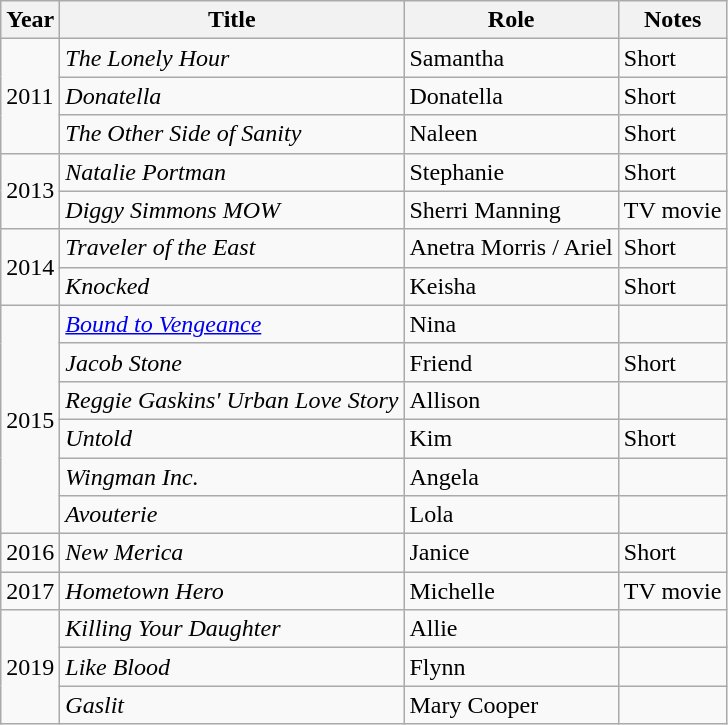<table class="wikitable sortable">
<tr>
<th>Year</th>
<th>Title</th>
<th>Role</th>
<th class="unsortable">Notes</th>
</tr>
<tr>
<td rowspan=3>2011</td>
<td><em>The Lonely Hour</em></td>
<td>Samantha</td>
<td>Short</td>
</tr>
<tr>
<td><em>Donatella</em></td>
<td>Donatella</td>
<td>Short</td>
</tr>
<tr>
<td><em>The Other Side of Sanity</em></td>
<td>Naleen</td>
<td>Short</td>
</tr>
<tr>
<td rowspan=2>2013</td>
<td><em>Natalie Portman</em></td>
<td>Stephanie</td>
<td>Short</td>
</tr>
<tr>
<td><em>Diggy Simmons MOW</em></td>
<td>Sherri Manning</td>
<td>TV movie</td>
</tr>
<tr>
<td rowspan=2>2014</td>
<td><em>Traveler of the East</em></td>
<td>Anetra Morris / Ariel</td>
<td>Short</td>
</tr>
<tr>
<td><em>Knocked</em></td>
<td>Keisha</td>
<td>Short</td>
</tr>
<tr>
<td rowspan=6>2015</td>
<td><em><a href='#'>Bound to Vengeance</a></em></td>
<td>Nina</td>
<td></td>
</tr>
<tr>
<td><em>Jacob Stone</em></td>
<td>Friend</td>
<td>Short</td>
</tr>
<tr>
<td><em>Reggie Gaskins' Urban Love Story</em></td>
<td>Allison</td>
<td></td>
</tr>
<tr>
<td><em>Untold</em></td>
<td>Kim</td>
<td>Short</td>
</tr>
<tr>
<td><em>Wingman Inc.</em></td>
<td>Angela</td>
<td></td>
</tr>
<tr>
<td><em>Avouterie</em></td>
<td>Lola</td>
<td></td>
</tr>
<tr>
<td>2016</td>
<td><em>New Merica</em></td>
<td>Janice</td>
<td>Short</td>
</tr>
<tr>
<td>2017</td>
<td><em>Hometown Hero</em></td>
<td>Michelle</td>
<td>TV movie</td>
</tr>
<tr>
<td rowspan=3>2019</td>
<td><em>Killing Your Daughter</em></td>
<td>Allie</td>
<td></td>
</tr>
<tr>
<td><em>Like Blood</em></td>
<td>Flynn</td>
<td></td>
</tr>
<tr>
<td><em>Gaslit</em></td>
<td>Mary Cooper</td>
<td></td>
</tr>
</table>
